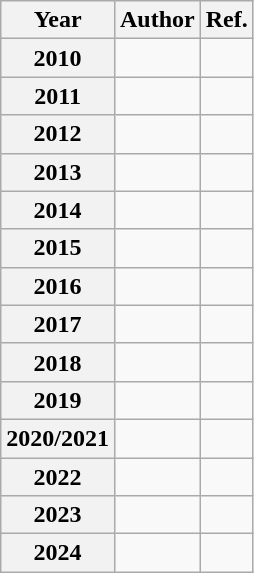<table class="wikitable sortable mw-collapsible">
<tr>
<th>Year</th>
<th>Author</th>
<th>Ref.</th>
</tr>
<tr>
<th>2010</th>
<td></td>
<td></td>
</tr>
<tr>
<th>2011</th>
<td></td>
<td></td>
</tr>
<tr>
<th>2012</th>
<td></td>
<td></td>
</tr>
<tr>
<th>2013</th>
<td></td>
<td></td>
</tr>
<tr>
<th>2014</th>
<td></td>
<td></td>
</tr>
<tr>
<th>2015</th>
<td></td>
<td></td>
</tr>
<tr>
<th>2016</th>
<td></td>
<td></td>
</tr>
<tr>
<th>2017</th>
<td></td>
<td></td>
</tr>
<tr>
<th>2018</th>
<td></td>
<td></td>
</tr>
<tr>
<th>2019</th>
<td></td>
<td></td>
</tr>
<tr>
<th>2020/2021</th>
<td></td>
<td></td>
</tr>
<tr>
<th>2022</th>
<td></td>
<td></td>
</tr>
<tr>
<th>2023</th>
<td></td>
<td></td>
</tr>
<tr>
<th>2024</th>
<td></td>
<td></td>
</tr>
</table>
